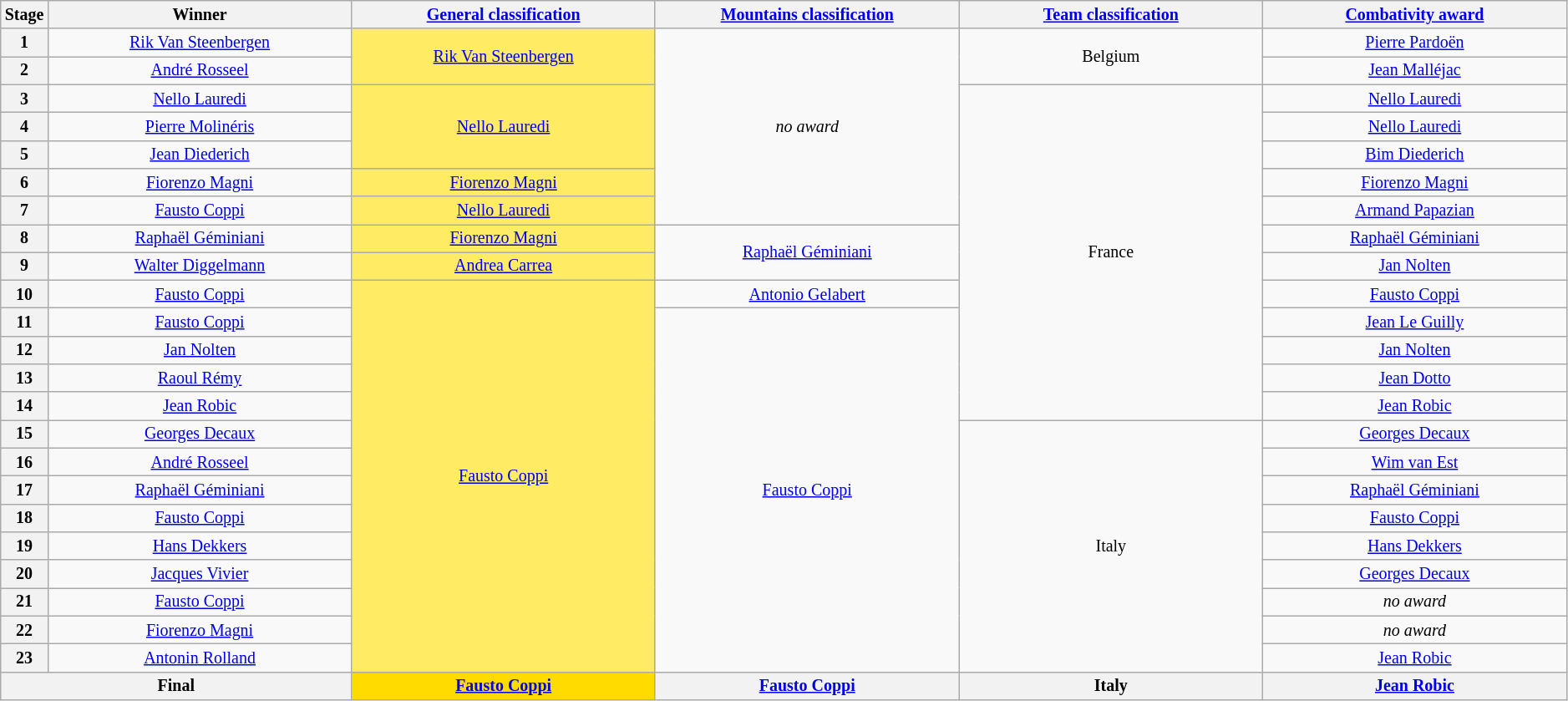<table class="wikitable" style="text-align:center; font-size:smaller; clear:both;">
<tr>
<th scope="col" style="width:1%;">Stage</th>
<th scope="col" style="width:19%;">Winner</th>
<th scope="col" style="width:19%;"><a href='#'>General classification</a><br></th>
<th scope="col" style="width:19%;"><a href='#'>Mountains classification</a></th>
<th scope="col" style="width:19%;"><a href='#'>Team classification</a></th>
<th scope="col" style="width:19%;"><a href='#'>Combativity award</a></th>
</tr>
<tr>
<th scope="row">1</th>
<td><a href='#'>Rik Van Steenbergen</a></td>
<td style="background:#FFEB64;" rowspan="2"><a href='#'>Rik Van Steenbergen</a></td>
<td rowspan="7"><em>no award</em></td>
<td rowspan="2">Belgium</td>
<td><a href='#'>Pierre Pardoën</a></td>
</tr>
<tr>
<th scope="row">2</th>
<td><a href='#'>André Rosseel</a></td>
<td><a href='#'>Jean Malléjac</a></td>
</tr>
<tr>
<th scope="row">3</th>
<td><a href='#'>Nello Lauredi</a></td>
<td style="background:#FFEB64;" rowspan="3"><a href='#'>Nello Lauredi</a></td>
<td rowspan="12">France</td>
<td><a href='#'>Nello Lauredi</a></td>
</tr>
<tr>
<th scope="row">4</th>
<td><a href='#'>Pierre Molinéris</a></td>
<td><a href='#'>Nello Lauredi</a></td>
</tr>
<tr>
<th scope="row">5</th>
<td><a href='#'>Jean Diederich</a></td>
<td><a href='#'>Bim Diederich</a></td>
</tr>
<tr>
<th scope="row">6</th>
<td><a href='#'>Fiorenzo Magni</a></td>
<td style="background:#FFEB64;"><a href='#'>Fiorenzo Magni</a></td>
<td><a href='#'>Fiorenzo Magni</a></td>
</tr>
<tr>
<th scope="row">7</th>
<td><a href='#'>Fausto Coppi</a></td>
<td style="background:#FFEB64;"><a href='#'>Nello Lauredi</a></td>
<td><a href='#'>Armand Papazian</a></td>
</tr>
<tr>
<th scope="row">8</th>
<td><a href='#'>Raphaël Géminiani</a></td>
<td style="background:#FFEB64;"><a href='#'>Fiorenzo Magni</a></td>
<td rowspan="2"><a href='#'>Raphaël Géminiani</a></td>
<td><a href='#'>Raphaël Géminiani</a></td>
</tr>
<tr>
<th scope="row">9</th>
<td><a href='#'>Walter Diggelmann</a></td>
<td style="background:#FFEB64;"><a href='#'>Andrea Carrea</a></td>
<td><a href='#'>Jan Nolten</a></td>
</tr>
<tr>
<th scope="row">10</th>
<td><a href='#'>Fausto Coppi</a></td>
<td style="background:#FFEB64;" rowspan="14"><a href='#'>Fausto Coppi</a></td>
<td><a href='#'>Antonio Gelabert</a></td>
<td><a href='#'>Fausto Coppi</a></td>
</tr>
<tr>
<th scope="row">11</th>
<td><a href='#'>Fausto Coppi</a></td>
<td rowspan="13"><a href='#'>Fausto Coppi</a></td>
<td><a href='#'>Jean Le Guilly</a></td>
</tr>
<tr>
<th scope="row">12</th>
<td><a href='#'>Jan Nolten</a></td>
<td><a href='#'>Jan Nolten</a></td>
</tr>
<tr>
<th scope="row">13</th>
<td><a href='#'>Raoul Rémy</a></td>
<td><a href='#'>Jean Dotto</a></td>
</tr>
<tr>
<th scope="row">14</th>
<td><a href='#'>Jean Robic</a></td>
<td><a href='#'>Jean Robic</a></td>
</tr>
<tr>
<th scope="row">15</th>
<td><a href='#'>Georges Decaux</a></td>
<td rowspan="9">Italy</td>
<td><a href='#'>Georges Decaux</a></td>
</tr>
<tr>
<th scope="row">16</th>
<td><a href='#'>André Rosseel</a></td>
<td><a href='#'>Wim van Est</a></td>
</tr>
<tr>
<th scope="row">17</th>
<td><a href='#'>Raphaël Géminiani</a></td>
<td><a href='#'>Raphaël Géminiani</a></td>
</tr>
<tr>
<th scope="row">18</th>
<td><a href='#'>Fausto Coppi</a></td>
<td><a href='#'>Fausto Coppi</a></td>
</tr>
<tr>
<th scope="row">19</th>
<td><a href='#'>Hans Dekkers</a></td>
<td><a href='#'>Hans Dekkers</a></td>
</tr>
<tr>
<th scope="row">20</th>
<td><a href='#'>Jacques Vivier</a></td>
<td><a href='#'>Georges Decaux</a></td>
</tr>
<tr>
<th scope="row">21</th>
<td><a href='#'>Fausto Coppi</a></td>
<td><em>no award</em></td>
</tr>
<tr>
<th scope="row">22</th>
<td><a href='#'>Fiorenzo Magni</a></td>
<td><em>no award</em></td>
</tr>
<tr>
<th scope="row">23</th>
<td><a href='#'>Antonin Rolland</a></td>
<td><a href='#'>Jean Robic</a></td>
</tr>
<tr>
<th colspan="2">Final</th>
<th style="background:#FFDB00;"><a href='#'>Fausto Coppi</a></th>
<th><a href='#'>Fausto Coppi</a></th>
<th>Italy</th>
<th><a href='#'>Jean Robic</a></th>
</tr>
</table>
